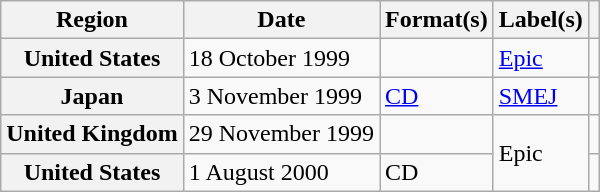<table class="wikitable plainrowheaders">
<tr>
<th scope="col">Region</th>
<th scope="col">Date</th>
<th scope="col">Format(s)</th>
<th scope="col">Label(s)</th>
<th scope="col"></th>
</tr>
<tr>
<th scope="row">United States</th>
<td>18 October 1999</td>
<td></td>
<td><a href='#'>Epic</a></td>
<td></td>
</tr>
<tr>
<th scope="row">Japan</th>
<td>3 November 1999</td>
<td><a href='#'>CD</a></td>
<td><a href='#'>SMEJ</a></td>
<td></td>
</tr>
<tr>
<th scope="row">United Kingdom</th>
<td>29 November 1999</td>
<td></td>
<td rowspan="2">Epic</td>
<td></td>
</tr>
<tr>
<th scope="row">United States</th>
<td>1 August 2000</td>
<td>CD</td>
<td></td>
</tr>
</table>
